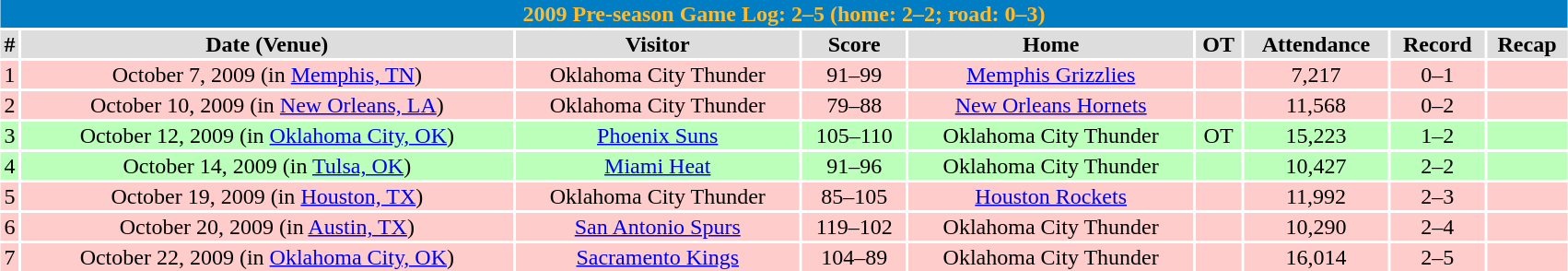<table class="toccolours collapsible"  style="width:90%; clear:both; margin:1.5em auto; text-align:center;">
<tr>
<th colspan=11 style="background:#007DC3; color: #FDBB30;">2009 Pre-season Game Log: 2–5 (home: 2–2; road: 0–3)</th>
</tr>
<tr style="text-align:center; background:#ddd;">
<td><strong>#</strong></td>
<td><strong>Date (Venue)</strong></td>
<td><strong>Visitor</strong></td>
<td><strong>Score</strong></td>
<td><strong>Home</strong></td>
<td><strong>OT</strong></td>
<td><strong>Attendance</strong></td>
<td><strong>Record</strong></td>
<td><strong>Recap</strong></td>
</tr>
<tr style="background:#fcc;">
<td>1</td>
<td>October 7, 2009 (in <a href='#'>Memphis, TN</a>)</td>
<td>Oklahoma City Thunder</td>
<td>91–99</td>
<td><a href='#'>Memphis Grizzlies</a></td>
<td></td>
<td>7,217</td>
<td>0–1</td>
<td></td>
</tr>
<tr style="background:#fcc;">
<td>2</td>
<td>October 10, 2009 (in <a href='#'>New Orleans, LA</a>)</td>
<td>Oklahoma City Thunder</td>
<td>79–88</td>
<td><a href='#'>New Orleans Hornets</a></td>
<td></td>
<td>11,568</td>
<td>0–2</td>
<td></td>
</tr>
<tr style="background:#bfb;">
<td>3</td>
<td>October 12, 2009 (in <a href='#'>Oklahoma City, OK</a>)</td>
<td><a href='#'>Phoenix Suns</a></td>
<td>105–110</td>
<td>Oklahoma City Thunder</td>
<td>OT</td>
<td>15,223</td>
<td>1–2</td>
<td></td>
</tr>
<tr style="background:#bfb;">
<td>4</td>
<td>October 14, 2009 (in <a href='#'>Tulsa, OK</a>)</td>
<td><a href='#'>Miami Heat</a></td>
<td>91–96</td>
<td>Oklahoma City Thunder</td>
<td></td>
<td>10,427</td>
<td>2–2</td>
<td></td>
</tr>
<tr style="background:#fcc;">
<td>5</td>
<td>October 19, 2009 (in <a href='#'>Houston, TX</a>)</td>
<td>Oklahoma City Thunder</td>
<td>85–105</td>
<td><a href='#'>Houston Rockets</a></td>
<td></td>
<td>11,992</td>
<td>2–3</td>
<td></td>
</tr>
<tr style="background:#fcc;">
<td>6</td>
<td>October 20, 2009 (in <a href='#'>Austin, TX</a>)</td>
<td><a href='#'>San Antonio Spurs</a></td>
<td>119–102</td>
<td>Oklahoma City Thunder</td>
<td></td>
<td>10,290</td>
<td>2–4</td>
<td></td>
</tr>
<tr style="background:#fcc;">
<td>7</td>
<td>October 22, 2009 (in <a href='#'>Oklahoma City, OK</a>)</td>
<td><a href='#'>Sacramento Kings</a></td>
<td>104–89</td>
<td>Oklahoma City Thunder</td>
<td></td>
<td>16,014</td>
<td>2–5</td>
<td></td>
</tr>
</table>
